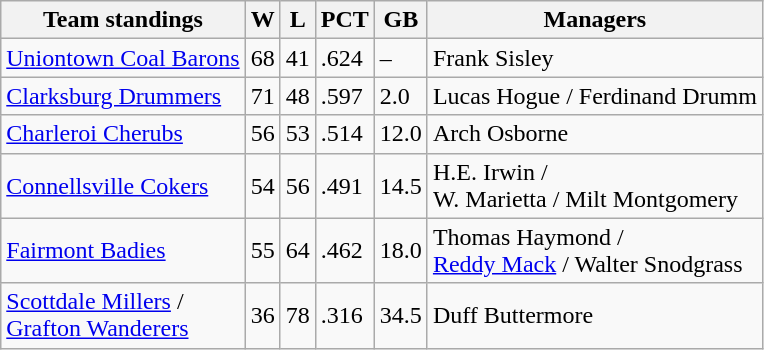<table class="wikitable">
<tr>
<th>Team standings</th>
<th>W</th>
<th>L</th>
<th>PCT</th>
<th>GB</th>
<th>Managers</th>
</tr>
<tr>
<td><a href='#'>Uniontown Coal Barons</a></td>
<td>68</td>
<td>41</td>
<td>.624</td>
<td>–</td>
<td>Frank Sisley</td>
</tr>
<tr>
<td><a href='#'>Clarksburg Drummers</a></td>
<td>71</td>
<td>48</td>
<td>.597</td>
<td>2.0</td>
<td>Lucas Hogue / Ferdinand Drumm</td>
</tr>
<tr>
<td><a href='#'>Charleroi Cherubs</a></td>
<td>56</td>
<td>53</td>
<td>.514</td>
<td>12.0</td>
<td>Arch Osborne</td>
</tr>
<tr>
<td><a href='#'>Connellsville Cokers</a></td>
<td>54</td>
<td>56</td>
<td>.491</td>
<td>14.5</td>
<td>H.E. Irwin  /<br>W. Marietta / Milt Montgomery</td>
</tr>
<tr>
<td><a href='#'>Fairmont Badies</a></td>
<td>55</td>
<td>64</td>
<td>.462</td>
<td>18.0</td>
<td>Thomas Haymond /<br><a href='#'>Reddy Mack</a> / Walter Snodgrass</td>
</tr>
<tr>
<td><a href='#'>Scottdale Millers</a> /<br><a href='#'>Grafton Wanderers</a></td>
<td>36</td>
<td>78</td>
<td>.316</td>
<td>34.5</td>
<td>Duff Buttermore</td>
</tr>
</table>
